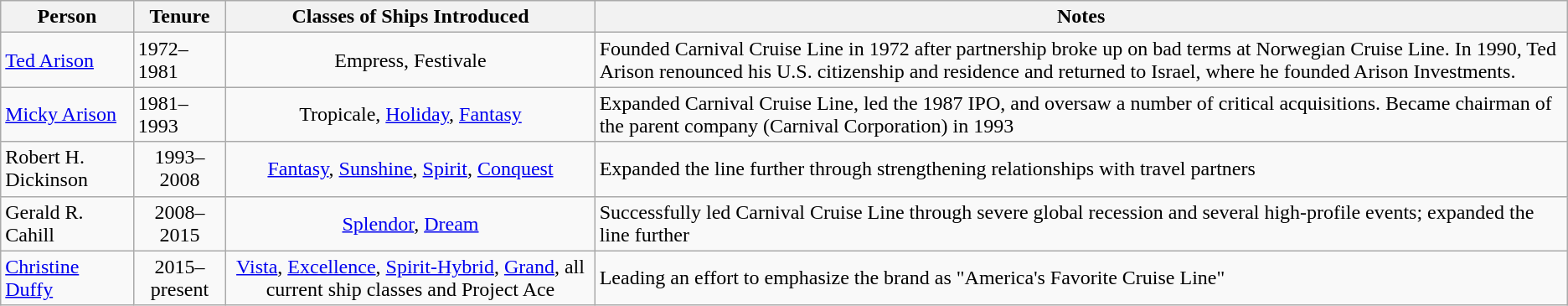<table class="wikitable">
<tr>
<th>Person</th>
<th>Tenure</th>
<th>Classes of Ships Introduced</th>
<th>Notes</th>
</tr>
<tr>
<td><a href='#'>Ted Arison</a></td>
<td style="text-align:Left;">1972–1981</td>
<td style="text-align:Center;">Empress, Festivale</td>
<td style="text-align:Left;">Founded Carnival Cruise Line in 1972 after partnership broke up on bad terms at Norwegian Cruise Line. In 1990, Ted Arison renounced his U.S. citizenship and residence and returned to Israel, where he founded Arison Investments.</td>
</tr>
<tr>
<td><a href='#'>Micky Arison</a></td>
<td style="text-align:Left;">1981–1993</td>
<td style="text-align:Center;">Tropicale, <a href='#'>Holiday</a>, <a href='#'>Fantasy</a></td>
<td style="text-align:Left;">Expanded Carnival Cruise Line, led the 1987 IPO, and oversaw a number of critical acquisitions. Became chairman of the parent company (Carnival Corporation) in 1993</td>
</tr>
<tr>
<td>Robert H. Dickinson</td>
<td style="text-align:Center;">1993–2008</td>
<td style="text-align:Center;"><a href='#'>Fantasy</a>, <a href='#'>Sunshine</a>, <a href='#'>Spirit</a>, <a href='#'>Conquest</a></td>
<td style="text-align:Left;">Expanded the line further through strengthening relationships with travel partners</td>
</tr>
<tr>
<td>Gerald R. Cahill</td>
<td style="text-align:Center;">2008–2015</td>
<td style="text-align:Center;"><a href='#'>Splendor</a>, <a href='#'>Dream</a></td>
<td style="text-align:Left;">Successfully led Carnival Cruise Line through severe global recession and several high-profile events; expanded the line further</td>
</tr>
<tr>
<td><a href='#'>Christine Duffy</a></td>
<td style="text-align:Center;">2015–present</td>
<td style="text-align:Center;"><a href='#'>Vista</a>, <a href='#'>Excellence</a>, <a href='#'>Spirit-Hybrid</a>, <a href='#'>Grand</a>, all current ship classes and Project Ace</td>
<td style="text-align:Left;">Leading an effort to emphasize the brand as "America's Favorite Cruise Line"</td>
</tr>
</table>
